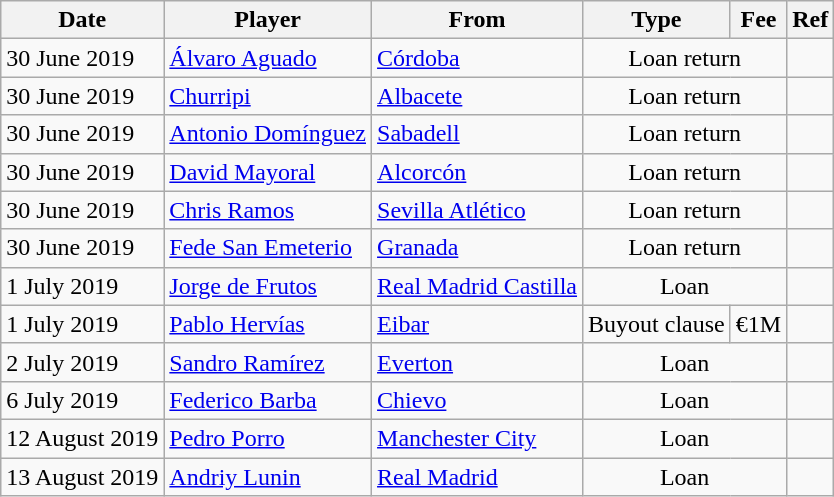<table class="wikitable">
<tr>
<th>Date</th>
<th>Player</th>
<th>From</th>
<th>Type</th>
<th>Fee</th>
<th>Ref</th>
</tr>
<tr>
<td>30 June 2019</td>
<td> <a href='#'>Álvaro Aguado</a></td>
<td><a href='#'>Córdoba</a></td>
<td align=center colspan=2>Loan return</td>
<td align=center></td>
</tr>
<tr>
<td>30 June 2019</td>
<td> <a href='#'>Churripi</a></td>
<td><a href='#'>Albacete</a></td>
<td align=center colspan=2>Loan return</td>
<td align=center></td>
</tr>
<tr>
<td>30 June 2019</td>
<td> <a href='#'>Antonio Domínguez</a></td>
<td><a href='#'>Sabadell</a></td>
<td align=center colspan=2>Loan return</td>
<td align=center></td>
</tr>
<tr>
<td>30 June 2019</td>
<td> <a href='#'>David Mayoral</a></td>
<td><a href='#'>Alcorcón</a></td>
<td align=center colspan=2>Loan return</td>
<td align=center></td>
</tr>
<tr>
<td>30 June 2019</td>
<td> <a href='#'>Chris Ramos</a></td>
<td><a href='#'>Sevilla Atlético</a></td>
<td align=center colspan=2>Loan return</td>
<td align=center></td>
</tr>
<tr>
<td>30 June 2019</td>
<td> <a href='#'>Fede San Emeterio</a></td>
<td><a href='#'>Granada</a></td>
<td align=center colspan=2>Loan return</td>
<td align=center></td>
</tr>
<tr>
<td>1 July 2019</td>
<td> <a href='#'>Jorge de Frutos</a></td>
<td><a href='#'>Real Madrid Castilla</a></td>
<td align=center colspan=2>Loan</td>
<td align=center></td>
</tr>
<tr>
<td>1 July 2019</td>
<td> <a href='#'>Pablo Hervías</a></td>
<td><a href='#'>Eibar</a></td>
<td align=center>Buyout clause</td>
<td align=center=>€1M</td>
<td align=center></td>
</tr>
<tr>
<td>2 July 2019</td>
<td> <a href='#'>Sandro Ramírez</a></td>
<td> <a href='#'>Everton</a></td>
<td align=center colspan=2>Loan</td>
<td align=center></td>
</tr>
<tr>
<td>6 July 2019</td>
<td> <a href='#'>Federico Barba</a></td>
<td> <a href='#'>Chievo</a></td>
<td align=center colspan=2>Loan</td>
<td align=center></td>
</tr>
<tr>
<td>12 August 2019</td>
<td> <a href='#'>Pedro Porro</a></td>
<td> <a href='#'>Manchester City</a></td>
<td align=center colspan=2>Loan</td>
<td align=center></td>
</tr>
<tr>
<td>13 August 2019</td>
<td> <a href='#'>Andriy Lunin</a></td>
<td><a href='#'>Real Madrid</a></td>
<td align=center colspan=2>Loan</td>
<td align=center></td>
</tr>
</table>
